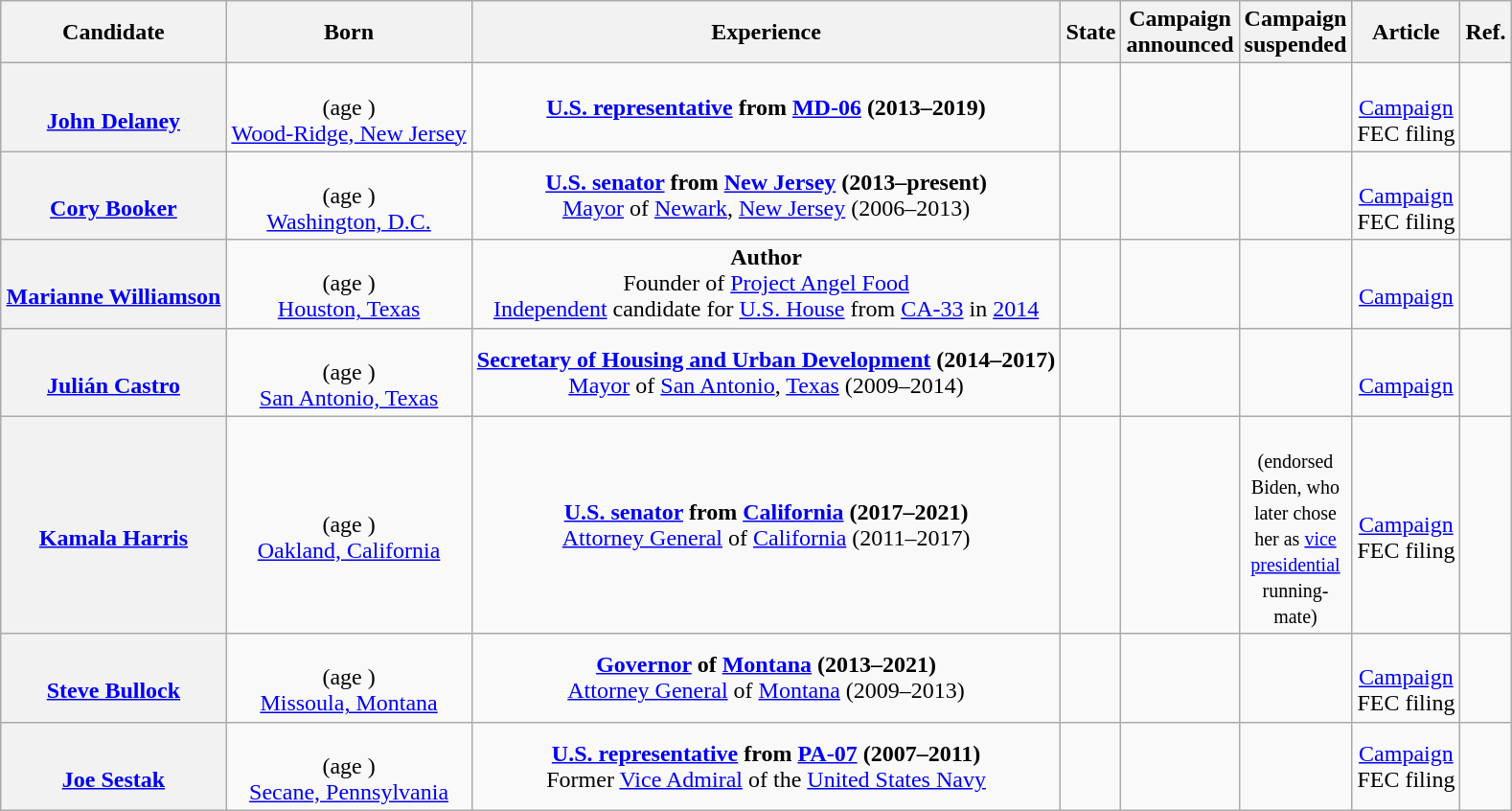<table class="wikitable sortable" style=margin:auto;text-align:center>
<tr>
<th>Candidate</th>
<th>Born</th>
<th>Experience</th>
<th>State</th>
<th width=40>Campaign<br>announced</th>
<th width=40>Campaign<br>suspended</th>
<th class=unsortable>Article</th>
<th class="unsortable">Ref.</th>
</tr>
<tr id=Delaney>
<th><br><a href='#'>John Delaney</a></th>
<td><br>(age )<br><a href='#'>Wood-Ridge, New Jersey</a></td>
<td><strong><a href='#'>U.S. representative</a> from <a href='#'>MD-06</a> (2013–2019)</strong></td>
<td></td>
<td></td>
<td><br></td>
<td><br><a href='#'>Campaign</a><br>FEC filing</td>
<td></td>
</tr>
<tr id=Booker>
<th><br><a href='#'>Cory Booker</a></th>
<td><br>(age )<br><a href='#'>Washington, D.C.</a></td>
<td><strong><a href='#'>U.S. senator</a> from <a href='#'>New Jersey</a> (2013–present)</strong><br><a href='#'>Mayor</a> of <a href='#'>Newark</a>, <a href='#'>New Jersey</a> (2006–2013)</td>
<td></td>
<td></td>
<td> </td>
<td> <br><a href='#'>Campaign</a><br>FEC filing</td>
<td></td>
</tr>
<tr id=Williamson>
<th><br><a href='#'>Marianne Williamson</a></th>
<td><br>(age )<br><a href='#'>Houston, Texas</a></td>
<td><strong>Author</strong><br>Founder of <a href='#'>Project Angel Food</a><br><a href='#'>Independent</a> candidate for <a href='#'>U.S. House</a> from <a href='#'>CA-33</a> in <a href='#'>2014</a></td>
<td></td>
<td><br></td>
<td><br></td>
<td> <br><a href='#'>Campaign</a></td>
<td></td>
</tr>
<tr id=Castro>
<th><br><a href='#'>Julián Castro</a></th>
<td><br>(age )<br><a href='#'>San Antonio, Texas</a></td>
<td><strong><a href='#'>Secretary of Housing and Urban Development</a> (2014–2017)</strong><br><a href='#'>Mayor</a> of <a href='#'>San Antonio</a>, <a href='#'>Texas</a> (2009–2014)</td>
<td></td>
<td></td>
<td> </td>
<td> <br><a href='#'>Campaign</a></td>
<td></td>
</tr>
<tr id=Harris>
<th><br><a href='#'>Kamala Harris</a></th>
<td><br>(age )<br><a href='#'>Oakland, California</a></td>
<td><strong><a href='#'>U.S. senator</a> from <a href='#'>California</a> (2017–2021)</strong><br><a href='#'>Attorney General</a> of <a href='#'>California</a> (2011–2017)</td>
<td></td>
<td></td>
<td><br><small>(endorsed Biden, who later chose her as <a href='#'>vice presidential</a> running-mate)</small></td>
<td><br><a href='#'>Campaign</a><br>FEC filing</td>
<td></td>
</tr>
<tr id=Bullock>
<th><br><a href='#'>Steve Bullock</a></th>
<td><br>(age )<br><a href='#'>Missoula, Montana</a></td>
<td><strong><a href='#'>Governor</a> of <a href='#'>Montana</a> (2013–2021)</strong><br><a href='#'>Attorney General</a> of <a href='#'>Montana</a> (2009–2013)</td>
<td></td>
<td></td>
<td> </td>
<td><br><a href='#'>Campaign</a><br>FEC filing</td>
<td></td>
</tr>
<tr id=Sestak>
<th><br><a href='#'>Joe Sestak</a></th>
<td><br>(age )<br><a href='#'>Secane, Pennsylvania</a></td>
<td><strong><a href='#'>U.S. representative</a> from <a href='#'>PA-07</a> (2007–2011)</strong> <br>Former <a href='#'>Vice Admiral</a> of the <a href='#'>United States Navy</a></td>
<td></td>
<td></td>
<td><br></td>
<td><a href='#'>Campaign</a><br>FEC filing</td>
<td></td>
</tr>
</table>
